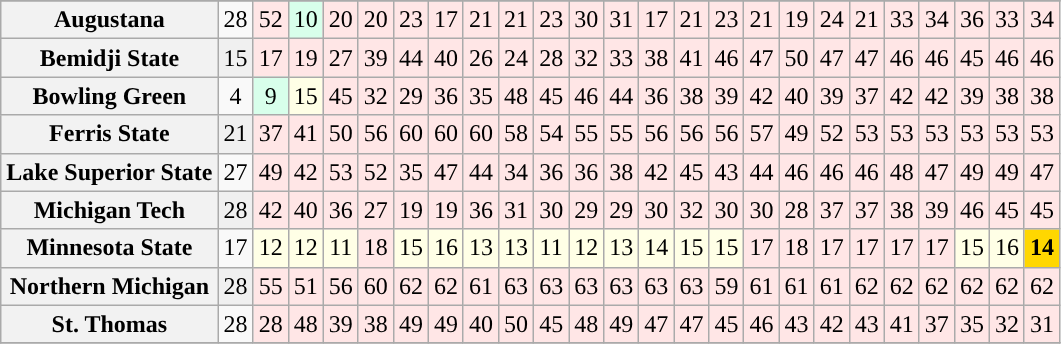<table class="wikitable sortable" style="text-align: center;">
<tr>
</tr>
<tr>
<th>Augustana</th>
<td>28</td>
<td bgcolor=FFE6E6>52</td>
<td bgcolor=D8FFEB>10</td>
<td bgcolor=FFE6E6>20</td>
<td bgcolor=FFE6E6>20</td>
<td bgcolor=FFE6E6>23</td>
<td bgcolor=FFE6E6>17</td>
<td bgcolor=FFE6E6>21</td>
<td bgcolor=FFE6E6>21</td>
<td bgcolor=FFE6E6>23</td>
<td bgcolor=FFE6E6>30</td>
<td bgcolor=FFE6E6>31</td>
<td bgcolor=FFE6E6>17</td>
<td bgcolor=FFE6E6>21</td>
<td bgcolor=FFE6E6>23</td>
<td bgcolor=FFE6E6>21</td>
<td bgcolor=FFE6E6>19</td>
<td bgcolor=FFE6E6>24</td>
<td bgcolor=FFE6E6>21</td>
<td bgcolor=FFE6E6>33</td>
<td bgcolor=FFE6E6>34</td>
<td bgcolor=FFE6E6>36</td>
<td bgcolor=FFE6E6>33</td>
<td bgcolor=FFE6E6>34</td>
</tr>
<tr bgcolor=f0f0f0>
<th>Bemidji State</th>
<td>15</td>
<td bgcolor=FFE6E6>17</td>
<td bgcolor=FFE6E6>19</td>
<td bgcolor=FFE6E6>27</td>
<td bgcolor=FFE6E6>39</td>
<td bgcolor=FFE6E6>44</td>
<td bgcolor=FFE6E6>40</td>
<td bgcolor=FFE6E6>26</td>
<td bgcolor=FFE6E6>24</td>
<td bgcolor=FFE6E6>28</td>
<td bgcolor=FFE6E6>32</td>
<td bgcolor=FFE6E6>33</td>
<td bgcolor=FFE6E6>38</td>
<td bgcolor=FFE6E6>41</td>
<td bgcolor=FFE6E6>46</td>
<td bgcolor=FFE6E6>47</td>
<td bgcolor=FFE6E6>50</td>
<td bgcolor=FFE6E6>47</td>
<td bgcolor=FFE6E6>47</td>
<td bgcolor=FFE6E6>46</td>
<td bgcolor=FFE6E6>46</td>
<td bgcolor=FFE6E6>45</td>
<td bgcolor=FFE6E6>46</td>
<td bgcolor=FFE6E6>46</td>
</tr>
<tr>
<th>Bowling Green</th>
<td>4</td>
<td bgcolor=D8FFEB>9</td>
<td bgcolor=FFFFE6>15</td>
<td bgcolor=FFE6E6>45</td>
<td bgcolor=FFE6E6>32</td>
<td bgcolor=FFE6E6>29</td>
<td bgcolor=FFE6E6>36</td>
<td bgcolor=FFE6E6>35</td>
<td bgcolor=FFE6E6>48</td>
<td bgcolor=FFE6E6>45</td>
<td bgcolor=FFE6E6>46</td>
<td bgcolor=FFE6E6>44</td>
<td bgcolor=FFE6E6>36</td>
<td bgcolor=FFE6E6>38</td>
<td bgcolor=FFE6E6>39</td>
<td bgcolor=FFE6E6>42</td>
<td bgcolor=FFE6E6>40</td>
<td bgcolor=FFE6E6>39</td>
<td bgcolor=FFE6E6>37</td>
<td bgcolor=FFE6E6>42</td>
<td bgcolor=FFE6E6>42</td>
<td bgcolor=FFE6E6>39</td>
<td bgcolor=FFE6E6>38</td>
<td bgcolor=FFE6E6>38</td>
</tr>
<tr bgcolor=f0f0f0>
<th>Ferris State</th>
<td>21</td>
<td bgcolor=FFE6E6>37</td>
<td bgcolor=FFE6E6>41</td>
<td bgcolor=FFE6E6>50</td>
<td bgcolor=FFE6E6>56</td>
<td bgcolor=FFE6E6>60</td>
<td bgcolor=FFE6E6>60</td>
<td bgcolor=FFE6E6>60</td>
<td bgcolor=FFE6E6>58</td>
<td bgcolor=FFE6E6>54</td>
<td bgcolor=FFE6E6>55</td>
<td bgcolor=FFE6E6>55</td>
<td bgcolor=FFE6E6>56</td>
<td bgcolor=FFE6E6>56</td>
<td bgcolor=FFE6E6>56</td>
<td bgcolor=FFE6E6>57</td>
<td bgcolor=FFE6E6>49</td>
<td bgcolor=FFE6E6>52</td>
<td bgcolor=FFE6E6>53</td>
<td bgcolor=FFE6E6>53</td>
<td bgcolor=FFE6E6>53</td>
<td bgcolor=FFE6E6>53</td>
<td bgcolor=FFE6E6>53</td>
<td bgcolor=FFE6E6>53</td>
</tr>
<tr>
<th>Lake Superior State</th>
<td>27</td>
<td bgcolor=FFE6E6>49</td>
<td bgcolor=FFE6E6>42</td>
<td bgcolor=FFE6E6>53</td>
<td bgcolor=FFE6E6>52</td>
<td bgcolor=FFE6E6>35</td>
<td bgcolor=FFE6E6>47</td>
<td bgcolor=FFE6E6>44</td>
<td bgcolor=FFE6E6>34</td>
<td bgcolor=FFE6E6>36</td>
<td bgcolor=FFE6E6>36</td>
<td bgcolor=FFE6E6>38</td>
<td bgcolor=FFE6E6>42</td>
<td bgcolor=FFE6E6>45</td>
<td bgcolor=FFE6E6>43</td>
<td bgcolor=FFE6E6>44</td>
<td bgcolor=FFE6E6>46</td>
<td bgcolor=FFE6E6>46</td>
<td bgcolor=FFE6E6>46</td>
<td bgcolor=FFE6E6>48</td>
<td bgcolor=FFE6E6>47</td>
<td bgcolor=FFE6E6>49</td>
<td bgcolor=FFE6E6>49</td>
<td bgcolor=FFE6E6>47</td>
</tr>
<tr bgcolor=f0f0f0>
<th>Michigan Tech</th>
<td>28</td>
<td bgcolor=FFE6E6>42</td>
<td bgcolor=FFE6E6>40</td>
<td bgcolor=FFE6E6>36</td>
<td bgcolor=FFE6E6>27</td>
<td bgcolor=FFE6E6>19</td>
<td bgcolor=FFE6E6>19</td>
<td bgcolor=FFE6E6>36</td>
<td bgcolor=FFE6E6>31</td>
<td bgcolor=FFE6E6>30</td>
<td bgcolor=FFE6E6>29</td>
<td bgcolor=FFE6E6>29</td>
<td bgcolor=FFE6E6>30</td>
<td bgcolor=FFE6E6>32</td>
<td bgcolor=FFE6E6>30</td>
<td bgcolor=FFE6E6>30</td>
<td bgcolor=FFE6E6>28</td>
<td bgcolor=FFE6E6>37</td>
<td bgcolor=FFE6E6>37</td>
<td bgcolor=FFE6E6>38</td>
<td bgcolor=FFE6E6>39</td>
<td bgcolor=FFE6E6>46</td>
<td bgcolor=FFE6E6>45</td>
<td bgcolor=FFE6E6>45</td>
</tr>
<tr>
<th>Minnesota State</th>
<td>17</td>
<td bgcolor=FFFFE6>12</td>
<td bgcolor=FFFFE6>12</td>
<td bgcolor=FFFFE6>11</td>
<td bgcolor=FFE6E6>18</td>
<td bgcolor=FFFFE6>15</td>
<td bgcolor=FFFFE6>16</td>
<td bgcolor=FFFFE6>13</td>
<td bgcolor=FFFFE6>13</td>
<td bgcolor=FFFFE6>11</td>
<td bgcolor=FFFFE6>12</td>
<td bgcolor=FFFFE6>13</td>
<td bgcolor=FFFFE6>14</td>
<td bgcolor=FFFFE6>15</td>
<td bgcolor=FFFFE6>15</td>
<td bgcolor=FFE6E6>17</td>
<td bgcolor=FFE6E6>18</td>
<td bgcolor=FFE6E6>17</td>
<td bgcolor=FFE6E6>17</td>
<td bgcolor=FFE6E6>17</td>
<td bgcolor=FFE6E6>17</td>
<td bgcolor=FFFFE6>15</td>
<td bgcolor=FFFFE6>16</td>
<td bgcolor=gold><strong>14</strong></td>
</tr>
<tr bgcolor=f0f0f0>
<th>Northern Michigan</th>
<td>28</td>
<td bgcolor=FFE6E6>55</td>
<td bgcolor=FFE6E6>51</td>
<td bgcolor=FFE6E6>56</td>
<td bgcolor=FFE6E6>60</td>
<td bgcolor=FFE6E6>62</td>
<td bgcolor=FFE6E6>62</td>
<td bgcolor=FFE6E6>61</td>
<td bgcolor=FFE6E6>63</td>
<td bgcolor=FFE6E6>63</td>
<td bgcolor=FFE6E6>63</td>
<td bgcolor=FFE6E6>63</td>
<td bgcolor=FFE6E6>63</td>
<td bgcolor=FFE6E6>63</td>
<td bgcolor=FFE6E6>59</td>
<td bgcolor=FFE6E6>61</td>
<td bgcolor=FFE6E6>61</td>
<td bgcolor=FFE6E6>61</td>
<td bgcolor=FFE6E6>62</td>
<td bgcolor=FFE6E6>62</td>
<td bgcolor=FFE6E6>62</td>
<td bgcolor=FFE6E6>62</td>
<td bgcolor=FFE6E6>62</td>
<td bgcolor=FFE6E6>62</td>
</tr>
<tr>
<th>St. Thomas</th>
<td>28</td>
<td bgcolor=FFE6E6>28</td>
<td bgcolor=FFE6E6>48</td>
<td bgcolor=FFE6E6>39</td>
<td bgcolor=FFE6E6>38</td>
<td bgcolor=FFE6E6>49</td>
<td bgcolor=FFE6E6>49</td>
<td bgcolor=FFE6E6>40</td>
<td bgcolor=FFE6E6>50</td>
<td bgcolor=FFE6E6>45</td>
<td bgcolor=FFE6E6>48</td>
<td bgcolor=FFE6E6>49</td>
<td bgcolor=FFE6E6>47</td>
<td bgcolor=FFE6E6>47</td>
<td bgcolor=FFE6E6>45</td>
<td bgcolor=FFE6E6>46</td>
<td bgcolor=FFE6E6>43</td>
<td bgcolor=FFE6E6>42</td>
<td bgcolor=FFE6E6>43</td>
<td bgcolor=FFE6E6>41</td>
<td bgcolor=FFE6E6>37</td>
<td bgcolor=FFE6E6>35</td>
<td bgcolor=FFE6E6>32</td>
<td bgcolor=FFE6E6>31</td>
</tr>
<tr>
</tr>
</table>
